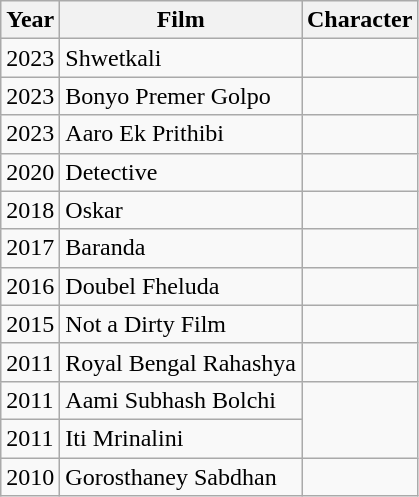<table class="wikitable">
<tr>
<th>Year</th>
<th>Film</th>
<th>Character</th>
</tr>
<tr>
<td>2023</td>
<td>Shwetkali</td>
<td></td>
</tr>
<tr>
<td>2023</td>
<td>Bonyo Premer Golpo</td>
<td></td>
</tr>
<tr>
<td>2023</td>
<td>Aaro Ek Prithibi</td>
<td></td>
</tr>
<tr>
<td>2020</td>
<td>Detective</td>
<td></td>
</tr>
<tr>
<td>2018</td>
<td>Oskar</td>
<td></td>
</tr>
<tr>
<td>2017</td>
<td>Baranda</td>
<td></td>
</tr>
<tr>
<td>2016</td>
<td>Doubel Fheluda</td>
<td></td>
</tr>
<tr>
<td>2015</td>
<td>Not a Dirty Film</td>
<td></td>
</tr>
<tr>
<td>2011</td>
<td>Royal Bengal Rahashya</td>
<td></td>
</tr>
<tr>
<td>2011</td>
<td>Aami Subhash Bolchi</td>
</tr>
<tr>
<td>2011</td>
<td>Iti Mrinalini</td>
</tr>
<tr>
<td>2010</td>
<td>Gorosthaney Sabdhan</td>
<td></td>
</tr>
</table>
